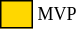<table class="toccolours" style="font-size: 75%; white-space: nowrap;">
<tr>
<td style="background:gold; border: 1px solid black;">      </td>
<td>MVP</td>
</tr>
</table>
